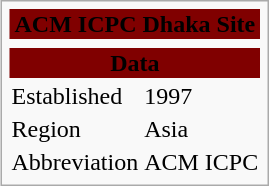<table class="infobox">
<tr>
<th colspan="2"  style="text-align:center; background:maroon;"><span><strong>ACM ICPC Dhaka Site</strong></span></th>
</tr>
<tr>
<td colspan="2" style="text-align:center;"></td>
</tr>
<tr>
<th colspan="2"  style="text-align:center; background:maroon;"><span><strong>Data</strong></span></th>
</tr>
<tr>
<td>Established</td>
<td>1997</td>
</tr>
<tr>
<td>Region</td>
<td>Asia</td>
</tr>
<tr>
<td>Abbreviation</td>
<td>ACM ICPC</td>
</tr>
</table>
